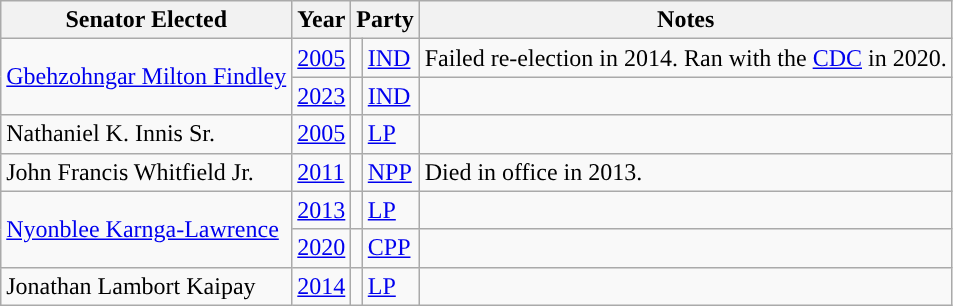<table class="wikitable">
<tr>
<th>Senator Elected</th>
<th>Year</th>
<th colspan=2>Party</th>
<th>Notes</th>
</tr>
<tr>
<td rowspan=2><a href='#'>Gbehzohngar Milton Findley</a></td>
<td><a href='#'>2005</a></td>
<td></td>
<td><a href='#'>IND</a></td>
<td>Failed re-election in 2014. Ran with the <a href='#'>CDC</a> in 2020.</td>
</tr>
<tr>
<td><a href='#'>2023</a></td>
<td></td>
<td><a href='#'>IND</a></td>
<td></td>
</tr>
<tr>
<td>Nathaniel K. Innis Sr.</td>
<td><a href='#'>2005</a></td>
<td></td>
<td><a href='#'>LP</a></td>
<td></td>
</tr>
<tr>
<td>John Francis Whitfield Jr.</td>
<td><a href='#'>2011</a></td>
<td></td>
<td><a href='#'>NPP</a></td>
<td>Died in office in 2013.</td>
</tr>
<tr>
<td rowspan=2><a href='#'>Nyonblee Karnga-Lawrence</a></td>
<td><a href='#'>2013</a></td>
<td></td>
<td><a href='#'>LP</a></td>
<td></td>
</tr>
<tr>
<td><a href='#'>2020</a></td>
<td></td>
<td><a href='#'>CPP</a></td>
<td></td>
</tr>
<tr>
<td>Jonathan Lambort Kaipay</td>
<td><a href='#'>2014</a></td>
<td></td>
<td><a href='#'>LP</a></td>
<td></td>
</tr>
</table>
